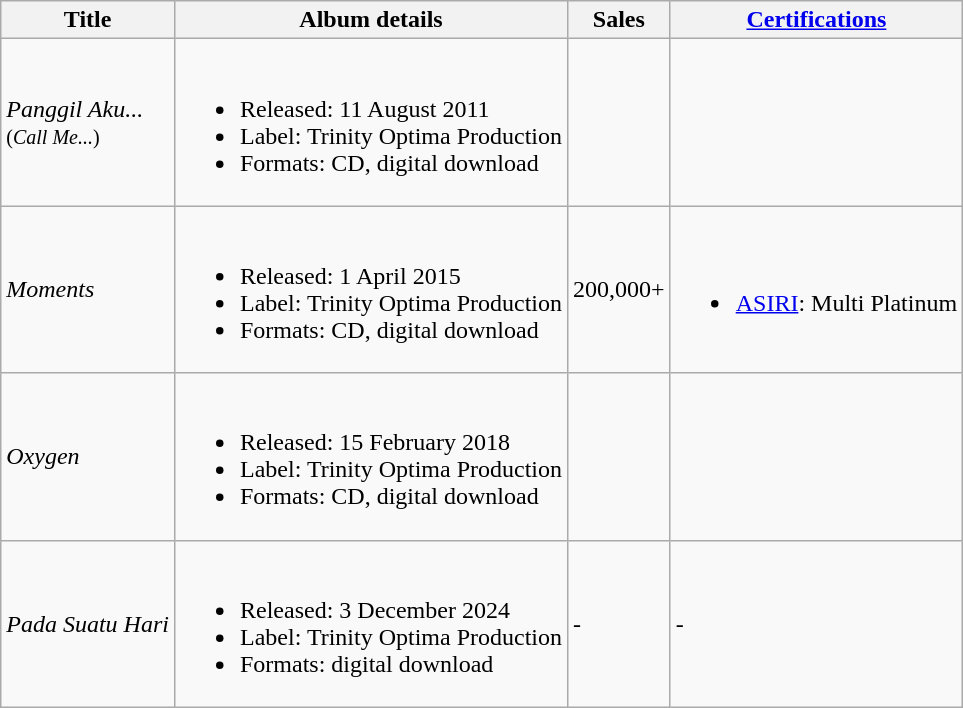<table class="wikitable">
<tr>
<th scope="col">Title</th>
<th scope="col">Album details</th>
<th scope="col">Sales</th>
<th scope="col"><a href='#'>Certifications</a></th>
</tr>
<tr>
<td><em>Panggil Aku...</em> <br><small>(<em>Call Me...</em>)</small></td>
<td><br><ul><li>Released: 11 August 2011</li><li>Label: Trinity Optima Production</li><li>Formats: CD, digital download</li></ul></td>
<td></td>
<td></td>
</tr>
<tr>
<td><em>Moments</em></td>
<td><br><ul><li>Released: 1 April 2015</li><li>Label: Trinity Optima Production</li><li>Formats: CD, digital download</li></ul></td>
<td>200,000+</td>
<td><br><ul><li><a href='#'>ASIRI</a>: Multi Platinum</li></ul></td>
</tr>
<tr>
<td><em>Oxygen</em></td>
<td><br><ul><li>Released: 15 February 2018</li><li>Label: Trinity Optima Production</li><li>Formats: CD, digital download</li></ul></td>
<td></td>
<td></td>
</tr>
<tr>
<td><em>Pada Suatu Hari</em></td>
<td><br><ul><li>Released: 3 December 2024</li><li>Label: Trinity Optima Production</li><li>Formats:  digital download</li></ul></td>
<td>-</td>
<td>-</td>
</tr>
</table>
